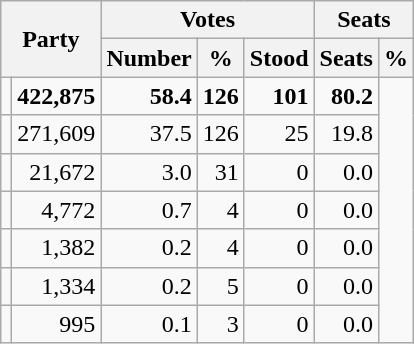<table class="wikitable sortable" style="text-align:right;" style="font-size:95%">
<tr>
<th style="vertical-align:center;" rowspan="2" colspan="2">Party</th>
<th style="text-align:center;" colspan="3">Votes</th>
<th style="text-align:center;" colspan="4">Seats</th>
</tr>
<tr style="text-align: right">
<th align=center>Number</th>
<th align=center>%</th>
<th align=center>Stood</th>
<th align=center>Seats</th>
<th align=center>%</th>
</tr>
<tr style="text-align: right">
<td></td>
<td align="right"><strong>422,875</strong></td>
<td align="right"><strong>58.4</strong></td>
<td align="right"><strong>126</strong></td>
<td align="right"><strong>101</strong></td>
<td align="right"><strong>80.2</strong></td>
</tr>
<tr style="text-align: right">
<td></td>
<td align="right">271,609</td>
<td align="right">37.5</td>
<td align="right">126</td>
<td align="right">25</td>
<td align="right">19.8</td>
</tr>
<tr style="text-align: right">
<td></td>
<td align="right">21,672</td>
<td align="right">3.0</td>
<td align="right">31</td>
<td align="right">0</td>
<td align="right">0.0</td>
</tr>
<tr style="text-align: right">
<td></td>
<td align="right">4,772</td>
<td align="right">0.7</td>
<td align="right">4</td>
<td align="right">0</td>
<td align="right">0.0</td>
</tr>
<tr style="text-align: right">
<td></td>
<td align="right">1,382</td>
<td align="right">0.2</td>
<td align="right">4</td>
<td align="right">0</td>
<td align="right">0.0</td>
</tr>
<tr style="text-align: right">
<td></td>
<td align="right">1,334</td>
<td align="right">0.2</td>
<td align="right">5</td>
<td align="right">0</td>
<td align="right">0.0</td>
</tr>
<tr style="text-align: right">
<td></td>
<td align="right">995</td>
<td align="right">0.1</td>
<td align="right">3</td>
<td align="right">0</td>
<td align="right">0.0</td>
</tr>
</table>
